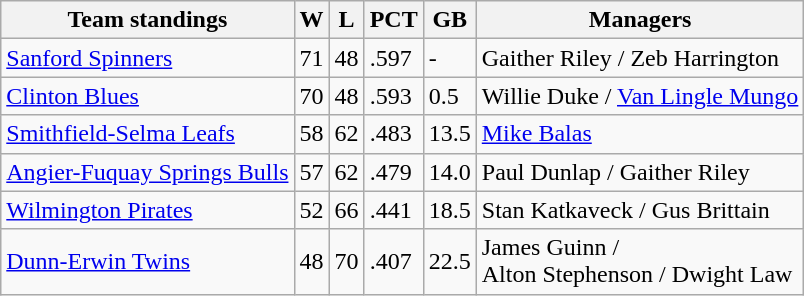<table class="wikitable">
<tr>
<th>Team standings</th>
<th>W</th>
<th>L</th>
<th>PCT</th>
<th>GB</th>
<th>Managers</th>
</tr>
<tr>
<td><a href='#'>Sanford Spinners</a></td>
<td>71</td>
<td>48</td>
<td>.597</td>
<td>-</td>
<td>Gaither Riley / Zeb Harrington</td>
</tr>
<tr>
<td><a href='#'>Clinton Blues</a></td>
<td>70</td>
<td>48</td>
<td>.593</td>
<td>0.5</td>
<td>Willie Duke / <a href='#'>Van Lingle Mungo</a></td>
</tr>
<tr>
<td><a href='#'>Smithfield-Selma Leafs</a></td>
<td>58</td>
<td>62</td>
<td>.483</td>
<td>13.5</td>
<td><a href='#'>Mike Balas</a></td>
</tr>
<tr>
<td><a href='#'>Angier-Fuquay Springs Bulls</a></td>
<td>57</td>
<td>62</td>
<td>.479</td>
<td>14.0</td>
<td>Paul Dunlap / Gaither Riley</td>
</tr>
<tr>
<td><a href='#'>Wilmington Pirates</a></td>
<td>52</td>
<td>66</td>
<td>.441</td>
<td>18.5</td>
<td>Stan Katkaveck / Gus Brittain</td>
</tr>
<tr>
<td><a href='#'>Dunn-Erwin Twins</a></td>
<td>48</td>
<td>70</td>
<td>.407</td>
<td>22.5</td>
<td>James Guinn / <br>Alton Stephenson / Dwight Law</td>
</tr>
</table>
